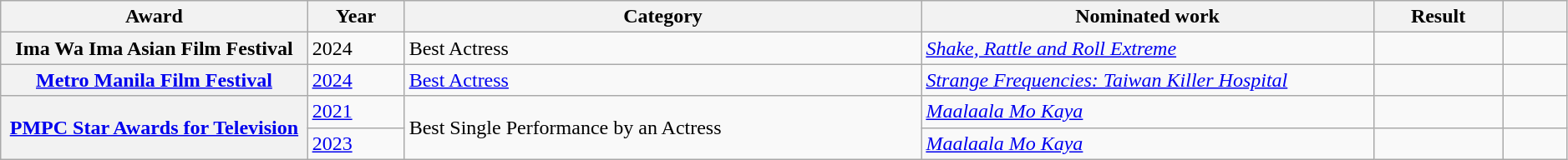<table class="wikitable sortable plainrowheaders" style="width:99%;">
<tr>
<th scope="col" style="width:19%;">Award</th>
<th scope="col" style="width:6%;">Year</th>
<th scope="col" style="width:32%;">Category</th>
<th scope="col" style="width:28%;">Nominated work</th>
<th scope="col" style="width:8%;">Result</th>
<th scope="col" style="width:4%;" class="unsortable"></th>
</tr>
<tr>
<th scope="rowgroup">Ima Wa Ima Asian Film Festival</th>
<td>2024</td>
<td>Best Actress</td>
<td><em><a href='#'>Shake, Rattle and Roll Extreme</a></em></td>
<td></td>
<td></td>
</tr>
<tr>
<th scope="rowgroup"><a href='#'>Metro Manila Film Festival</a></th>
<td><a href='#'>2024</a></td>
<td><a href='#'>Best Actress</a></td>
<td><em><a href='#'>Strange Frequencies: Taiwan Killer Hospital</a></em></td>
<td></td>
<td></td>
</tr>
<tr>
<th scope="rowgroup" rowspan="2"><a href='#'>PMPC Star Awards for Television</a></th>
<td><a href='#'>2021</a></td>
<td rowspan="2">Best Single Performance by an Actress</td>
<td><em><a href='#'>Maalaala Mo Kaya</a></em> </td>
<td></td>
<td></td>
</tr>
<tr>
<td><a href='#'>2023</a></td>
<td><em><a href='#'>Maalaala Mo Kaya</a></em> </td>
<td></td>
<td></td>
</tr>
</table>
